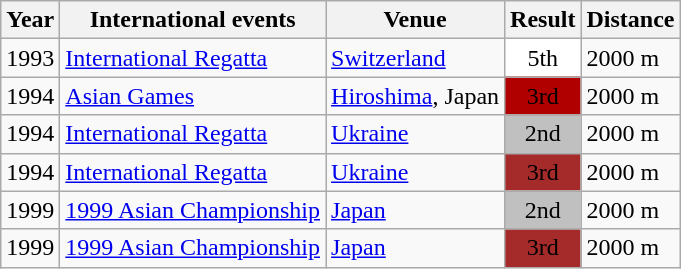<table class="wikitable">
<tr>
<th>Year</th>
<th>International events</th>
<th>Venue</th>
<th>Result</th>
<th>Distance</th>
</tr>
<tr>
<td>1993</td>
<td><a href='#'>International Regatta</a></td>
<td><a href='#'>Switzerland</a></td>
<td bgcolor="white" align="center">5th</td>
<td>2000 m</td>
</tr>
<tr>
<td>1994</td>
<td><a href='#'>Asian Games</a></td>
<td><a href='#'>Hiroshima</a>, Japan</td>
<td bgcolor="  brownish " align="center">3rd</td>
<td>2000 m</td>
</tr>
<tr>
<td>1994</td>
<td><a href='#'>International Regatta</a></td>
<td><a href='#'>Ukraine</a></td>
<td bgcolor="silver" align="center">2nd</td>
<td>2000 m</td>
</tr>
<tr>
<td>1994</td>
<td><a href='#'>International Regatta</a></td>
<td><a href='#'>Ukraine</a></td>
<td bgcolor="brown" align="center">3rd</td>
<td>2000 m</td>
</tr>
<tr>
<td>1999</td>
<td><a href='#'>1999 Asian Championship</a></td>
<td><a href='#'>Japan</a></td>
<td bgcolor="silver" align="center">2nd</td>
<td>2000 m</td>
</tr>
<tr>
<td>1999</td>
<td><a href='#'>1999 Asian Championship</a></td>
<td><a href='#'>Japan</a></td>
<td bgcolor="brown" align="center">3rd</td>
<td>2000 m</td>
</tr>
</table>
